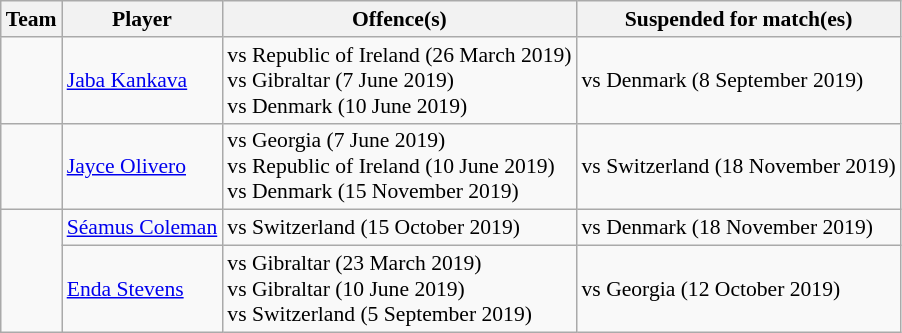<table class="wikitable" style="font-size:90%">
<tr>
<th>Team</th>
<th>Player</th>
<th>Offence(s)</th>
<th>Suspended for match(es)</th>
</tr>
<tr>
<td></td>
<td><a href='#'>Jaba Kankava</a></td>
<td> vs Republic of Ireland (26 March 2019)<br> vs Gibraltar (7 June 2019)<br> vs Denmark (10 June 2019)</td>
<td>vs Denmark (8 September 2019)</td>
</tr>
<tr>
<td></td>
<td><a href='#'>Jayce Olivero</a></td>
<td> vs Georgia (7 June 2019)<br> vs Republic of Ireland (10 June 2019)<br> vs Denmark (15 November 2019)</td>
<td>vs Switzerland (18 November 2019)</td>
</tr>
<tr>
<td rowspan=2></td>
<td><a href='#'>Séamus Coleman</a></td>
<td> vs Switzerland (15 October 2019)</td>
<td>vs Denmark (18 November 2019)</td>
</tr>
<tr>
<td><a href='#'>Enda Stevens</a></td>
<td> vs Gibraltar (23 March 2019)<br> vs Gibraltar (10 June 2019)<br> vs Switzerland (5 September 2019)</td>
<td>vs Georgia (12 October 2019)</td>
</tr>
</table>
